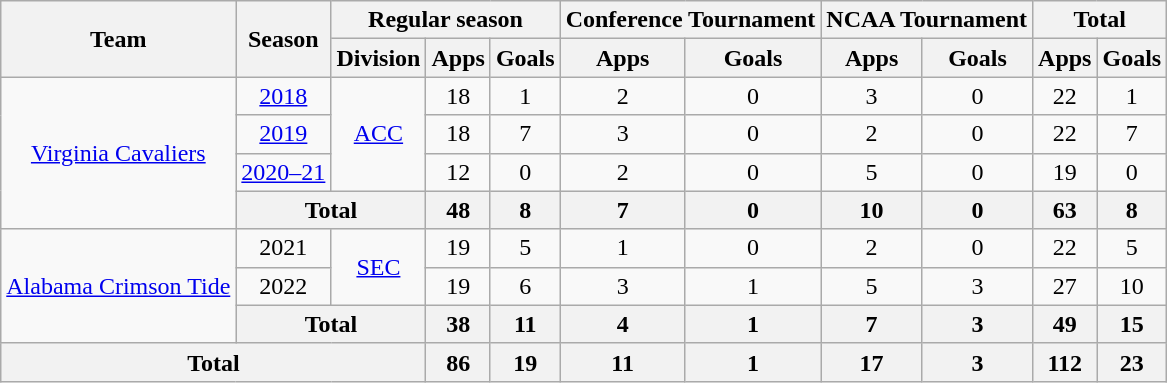<table class="wikitable" style="text-align: center;">
<tr>
<th rowspan="2">Team</th>
<th rowspan="2">Season</th>
<th colspan="3">Regular season</th>
<th colspan="2">Conference Tournament</th>
<th colspan="2">NCAA Tournament</th>
<th colspan="2">Total</th>
</tr>
<tr>
<th>Division</th>
<th>Apps</th>
<th>Goals</th>
<th>Apps</th>
<th>Goals</th>
<th>Apps</th>
<th>Goals</th>
<th>Apps</th>
<th>Goals</th>
</tr>
<tr>
<td rowspan="4"><a href='#'>Virginia Cavaliers</a></td>
<td><a href='#'>2018</a></td>
<td rowspan="3"><a href='#'>ACC</a></td>
<td>18</td>
<td>1</td>
<td>2</td>
<td>0</td>
<td>3</td>
<td>0</td>
<td>22</td>
<td>1</td>
</tr>
<tr>
<td><a href='#'>2019</a></td>
<td>18</td>
<td>7</td>
<td>3</td>
<td>0</td>
<td>2</td>
<td>0</td>
<td>22</td>
<td>7</td>
</tr>
<tr>
<td><a href='#'>2020–21</a></td>
<td>12</td>
<td>0</td>
<td>2</td>
<td>0</td>
<td>5</td>
<td>0</td>
<td>19</td>
<td>0</td>
</tr>
<tr>
<th colspan="2">Total</th>
<th>48</th>
<th>8</th>
<th>7</th>
<th>0</th>
<th>10</th>
<th>0</th>
<th>63</th>
<th>8</th>
</tr>
<tr>
<td rowspan="3"><a href='#'>Alabama Crimson Tide</a></td>
<td>2021</td>
<td rowspan="2"><a href='#'>SEC</a></td>
<td>19</td>
<td>5</td>
<td>1</td>
<td>0</td>
<td>2</td>
<td>0</td>
<td>22</td>
<td>5</td>
</tr>
<tr>
<td>2022</td>
<td>19</td>
<td>6</td>
<td>3</td>
<td>1</td>
<td>5</td>
<td>3</td>
<td>27</td>
<td>10</td>
</tr>
<tr>
<th colspan="2">Total</th>
<th>38</th>
<th>11</th>
<th>4</th>
<th>1</th>
<th>7</th>
<th>3</th>
<th>49</th>
<th>15</th>
</tr>
<tr>
<th colspan="3">Total</th>
<th>86</th>
<th>19</th>
<th>11</th>
<th>1</th>
<th>17</th>
<th>3</th>
<th>112</th>
<th>23</th>
</tr>
</table>
